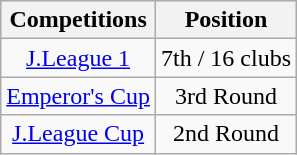<table class="wikitable" style="text-align:center;">
<tr>
<th>Competitions</th>
<th>Position</th>
</tr>
<tr>
<td><a href='#'>J.League 1</a></td>
<td>7th / 16 clubs</td>
</tr>
<tr>
<td><a href='#'>Emperor's Cup</a></td>
<td>3rd Round</td>
</tr>
<tr>
<td><a href='#'>J.League Cup</a></td>
<td>2nd Round</td>
</tr>
</table>
